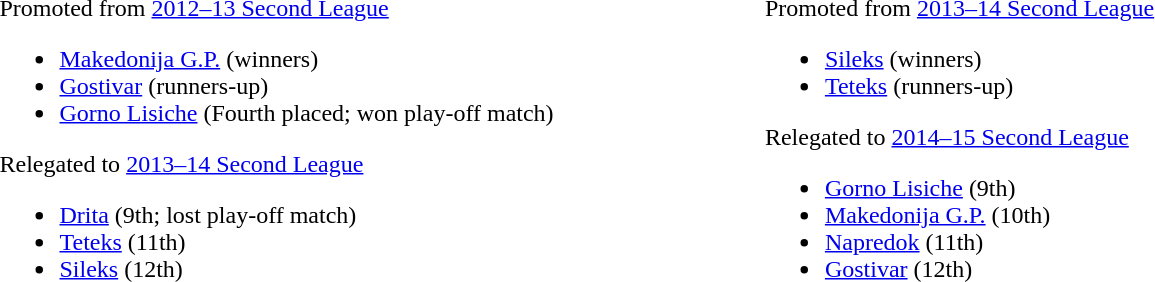<table style="border:0;width:69%;">
<tr style="vertical-align:top;">
<td><br>Promoted from <a href='#'>2012–13 Second League</a><ul><li><a href='#'>Makedonija G.P.</a> (winners)</li><li><a href='#'>Gostivar</a> (runners-up)</li><li><a href='#'>Gorno Lisiche</a> (Fourth placed; won play-off match)</li></ul>Relegated to <a href='#'>2013–14 Second League</a><ul><li><a href='#'>Drita</a> (9th; lost play-off match)</li><li><a href='#'>Teteks</a> (11th)</li><li><a href='#'>Sileks</a> (12th)</li></ul></td>
<td><br>Promoted from <a href='#'>2013–14 Second League</a><ul><li><a href='#'>Sileks</a> (winners)</li><li><a href='#'>Teteks</a> (runners-up)</li></ul>Relegated to <a href='#'>2014–15 Second League</a><ul><li><a href='#'>Gorno Lisiche</a> (9th)</li><li><a href='#'>Makedonija G.P.</a> (10th)</li><li><a href='#'>Napredok</a> (11th)</li><li><a href='#'>Gostivar</a> (12th)</li></ul></td>
</tr>
</table>
